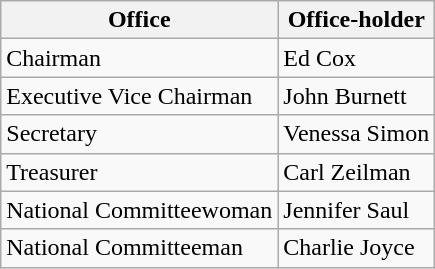<table class=wikitable>
<tr>
<th>Office</th>
<th>Office-holder</th>
</tr>
<tr>
<td>Chairman</td>
<td>Ed Cox</td>
</tr>
<tr>
<td>Executive Vice Chairman</td>
<td>John Burnett</td>
</tr>
<tr>
<td>Secretary</td>
<td>Venessa Simon</td>
</tr>
<tr>
<td>Treasurer</td>
<td>Carl Zeilman</td>
</tr>
<tr>
<td>National Committeewoman</td>
<td>Jennifer Saul</td>
</tr>
<tr>
<td>National Committeeman</td>
<td>Charlie Joyce</td>
</tr>
</table>
